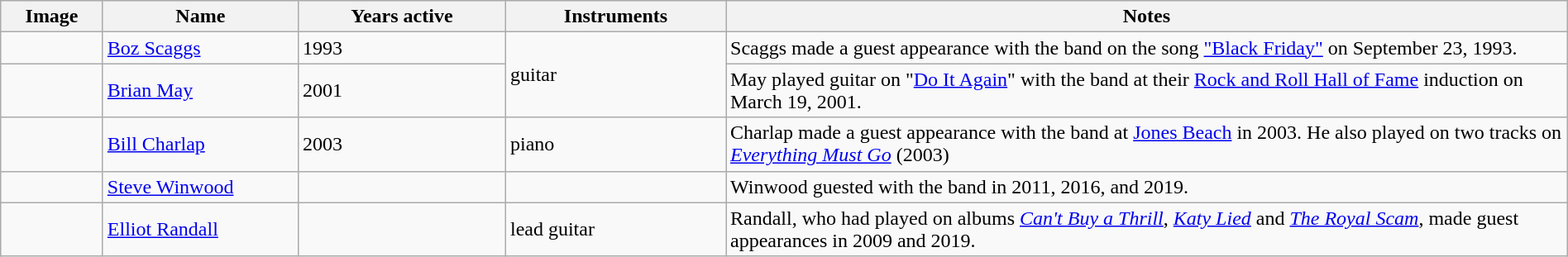<table class="wikitable" border="1" width="100%">
<tr>
<th width="75">Image</th>
<th width="150">Name</th>
<th width="160">Years active</th>
<th width="170">Instruments</th>
<th>Notes</th>
</tr>
<tr>
<td></td>
<td><a href='#'>Boz Scaggs</a></td>
<td>1993</td>
<td rowspan="2">guitar</td>
<td>Scaggs made a guest appearance with the band on the song <a href='#'>"Black Friday"</a> on September 23, 1993.</td>
</tr>
<tr>
<td></td>
<td><a href='#'>Brian May</a></td>
<td>2001</td>
<td>May played guitar on "<a href='#'>Do It Again</a>" with the band at their <a href='#'>Rock and Roll Hall of Fame</a> induction on March 19, 2001.</td>
</tr>
<tr>
<td></td>
<td><a href='#'>Bill Charlap</a></td>
<td>2003</td>
<td>piano</td>
<td>Charlap made a guest appearance with the band at <a href='#'>Jones Beach</a> in 2003. He also played on two tracks on <em><a href='#'>Everything Must Go</a></em> (2003)</td>
</tr>
<tr>
<td></td>
<td><a href='#'>Steve Winwood</a></td>
<td></td>
<td></td>
<td>Winwood guested with the band in 2011, 2016, and 2019.</td>
</tr>
<tr>
<td></td>
<td><a href='#'>Elliot Randall</a></td>
<td></td>
<td>lead guitar</td>
<td>Randall, who had played on albums <em><a href='#'>Can't Buy a Thrill</a></em>, <em><a href='#'>Katy Lied</a></em> and <em><a href='#'>The Royal Scam</a></em>, made guest appearances in 2009 and 2019.</td>
</tr>
</table>
